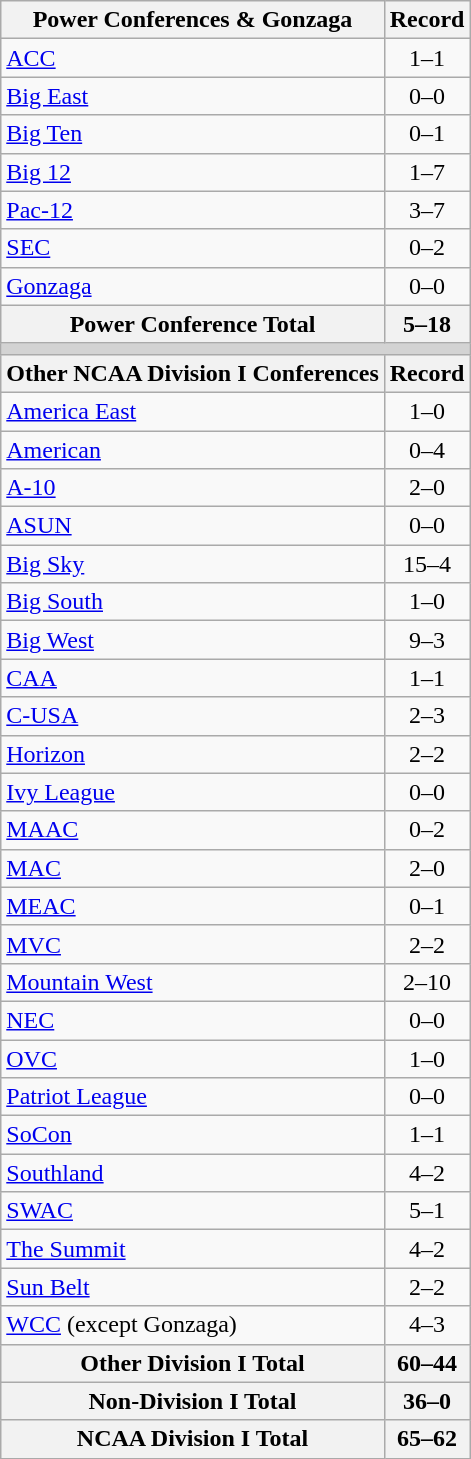<table class="wikitable">
<tr>
<th>Power Conferences & Gonzaga</th>
<th>Record</th>
</tr>
<tr>
<td><a href='#'>ACC</a></td>
<td align=center>1–1</td>
</tr>
<tr>
<td><a href='#'>Big East</a></td>
<td align=center>0–0</td>
</tr>
<tr>
<td><a href='#'>Big Ten</a></td>
<td align=center>0–1</td>
</tr>
<tr>
<td><a href='#'>Big 12</a></td>
<td align=center>1–7</td>
</tr>
<tr>
<td><a href='#'>Pac-12</a></td>
<td align=center>3–7</td>
</tr>
<tr>
<td><a href='#'>SEC</a></td>
<td align=center>0–2</td>
</tr>
<tr>
<td><a href='#'>Gonzaga</a></td>
<td align=center>0–0</td>
</tr>
<tr>
<th>Power Conference Total</th>
<th>5–18</th>
</tr>
<tr>
<th colspan="2" style="background:lightgrey;"></th>
</tr>
<tr>
<th>Other NCAA Division I Conferences</th>
<th>Record</th>
</tr>
<tr>
<td><a href='#'>America East</a></td>
<td align=center>1–0</td>
</tr>
<tr>
<td><a href='#'>American</a></td>
<td align=center>0–4</td>
</tr>
<tr>
<td><a href='#'>A-10</a></td>
<td align=center>2–0</td>
</tr>
<tr>
<td><a href='#'>ASUN</a></td>
<td align=center>0–0</td>
</tr>
<tr>
<td><a href='#'>Big Sky</a></td>
<td align=center>15–4</td>
</tr>
<tr>
<td><a href='#'>Big South</a></td>
<td align=center>1–0</td>
</tr>
<tr>
<td><a href='#'>Big West</a></td>
<td align=center>9–3</td>
</tr>
<tr>
<td><a href='#'>CAA</a></td>
<td align=center>1–1</td>
</tr>
<tr>
<td><a href='#'>C-USA</a></td>
<td align=center>2–3</td>
</tr>
<tr>
<td><a href='#'>Horizon</a></td>
<td align=center>2–2</td>
</tr>
<tr>
<td><a href='#'>Ivy League</a></td>
<td align=center>0–0</td>
</tr>
<tr>
<td><a href='#'>MAAC</a></td>
<td align=center>0–2</td>
</tr>
<tr>
<td><a href='#'>MAC</a></td>
<td align=center>2–0</td>
</tr>
<tr>
<td><a href='#'>MEAC</a></td>
<td align=center>0–1</td>
</tr>
<tr>
<td><a href='#'>MVC</a></td>
<td align=center>2–2</td>
</tr>
<tr>
<td><a href='#'>Mountain West</a></td>
<td align=center>2–10</td>
</tr>
<tr>
<td><a href='#'>NEC</a></td>
<td align=center>0–0</td>
</tr>
<tr>
<td><a href='#'>OVC</a></td>
<td align=center>1–0</td>
</tr>
<tr>
<td><a href='#'>Patriot League</a></td>
<td align=center>0–0</td>
</tr>
<tr>
<td><a href='#'>SoCon</a></td>
<td align=center>1–1</td>
</tr>
<tr>
<td><a href='#'>Southland</a></td>
<td align=center>4–2</td>
</tr>
<tr>
<td><a href='#'>SWAC</a></td>
<td align=center>5–1</td>
</tr>
<tr>
<td><a href='#'>The Summit</a></td>
<td align=center>4–2</td>
</tr>
<tr>
<td><a href='#'>Sun Belt</a></td>
<td align=center>2–2</td>
</tr>
<tr>
<td><a href='#'>WCC</a> (except Gonzaga)</td>
<td align=center>4–3</td>
</tr>
<tr>
<th>Other Division I Total</th>
<th>60–44</th>
</tr>
<tr>
<th>Non-Division I Total</th>
<th>36–0</th>
</tr>
<tr>
<th>NCAA Division I Total</th>
<th>65–62</th>
</tr>
</table>
